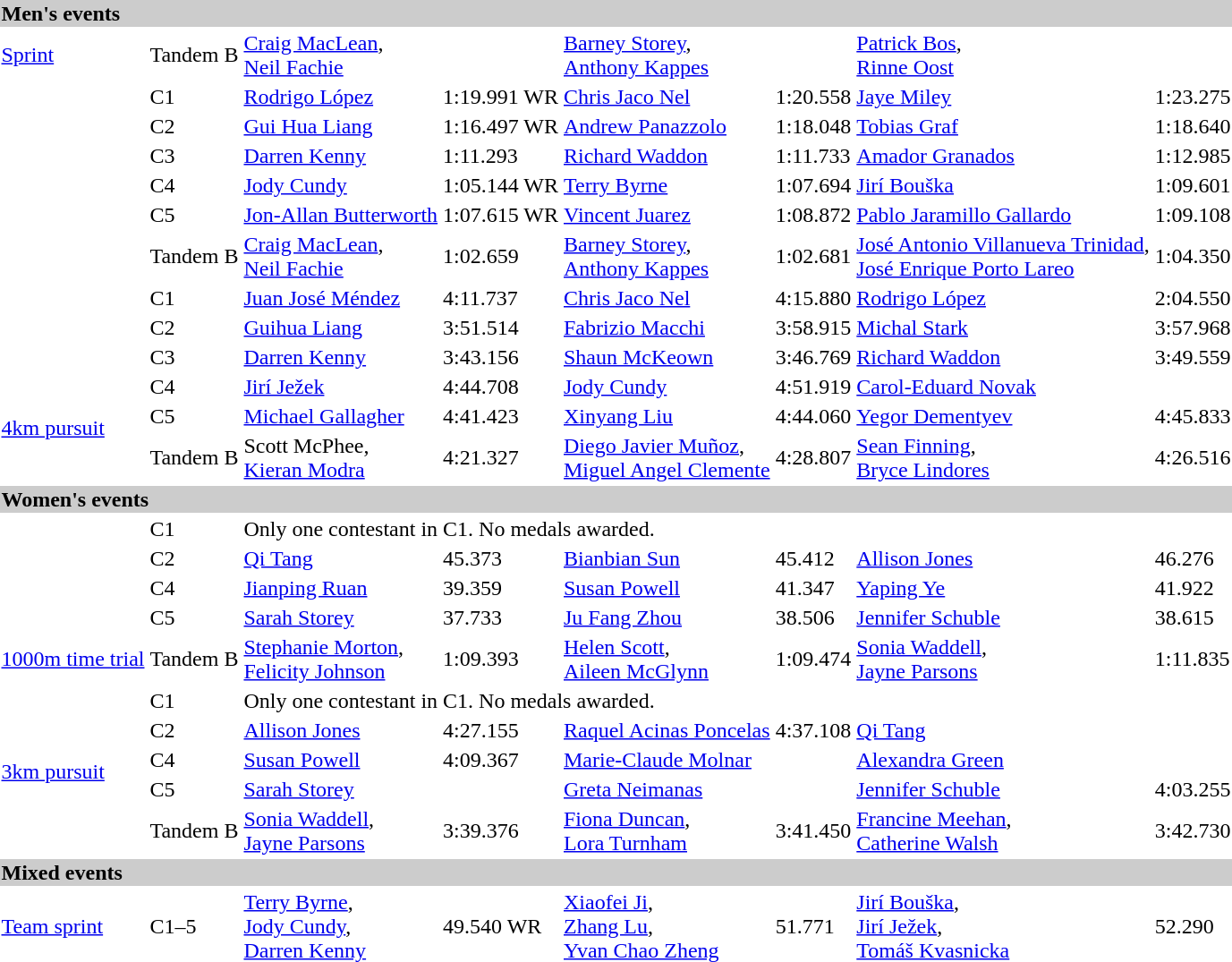<table>
<tr bgcolor="#cccccc">
<td colspan=8><strong>Men's events</strong></td>
</tr>
<tr>
<td rowspan="1"><a href='#'>Sprint</a> <br></td>
<td>Tandem B</td>
<td><a href='#'>Craig MacLean</a>,<br><a href='#'>Neil Fachie</a><br><small></small></td>
<td></td>
<td><a href='#'>Barney Storey</a>,<br><a href='#'>Anthony Kappes</a><br><small></small></td>
<td></td>
<td><a href='#'>Patrick Bos</a>,<br><a href='#'>Rinne Oost</a><br><small></small></td>
<td></td>
</tr>
<tr>
<td rowspan="6"><br></td>
<td>C1</td>
<td><a href='#'>Rodrigo López</a><br><small></small></td>
<td>1:19.991 WR</td>
<td><a href='#'>Chris Jaco Nel</a><br><small></small></td>
<td>1:20.558</td>
<td><a href='#'>Jaye Miley</a><br><small></small></td>
<td>1:23.275</td>
</tr>
<tr>
<td>C2</td>
<td><a href='#'>Gui Hua Liang</a><br><small></small></td>
<td>1:16.497 WR</td>
<td><a href='#'>Andrew Panazzolo</a><br><small></small></td>
<td>1:18.048</td>
<td><a href='#'>Tobias Graf</a><br><small></small></td>
<td>1:18.640</td>
</tr>
<tr>
<td>C3</td>
<td><a href='#'>Darren Kenny</a><br><small></small></td>
<td>1:11.293</td>
<td><a href='#'>Richard Waddon</a><br><small></small></td>
<td>1:11.733</td>
<td><a href='#'>Amador Granados</a><br><small></small></td>
<td>1:12.985</td>
</tr>
<tr>
<td>C4</td>
<td><a href='#'>Jody Cundy</a><br><small></small></td>
<td>1:05.144 WR</td>
<td><a href='#'>Terry Byrne</a><br><small></small></td>
<td>1:07.694</td>
<td><a href='#'>Jirí Bouška</a><br><small></small></td>
<td>1:09.601</td>
</tr>
<tr>
<td>C5</td>
<td><a href='#'>Jon-Allan Butterworth</a><br><small></small></td>
<td>1:07.615 WR</td>
<td><a href='#'>Vincent Juarez</a><br><small></small></td>
<td>1:08.872</td>
<td><a href='#'>Pablo Jaramillo Gallardo</a><br><small></small></td>
<td>1:09.108</td>
</tr>
<tr>
<td>Tandem B</td>
<td><a href='#'>Craig MacLean</a>,<br><a href='#'>Neil Fachie</a><br><small></small></td>
<td>1:02.659</td>
<td><a href='#'>Barney Storey</a>,<br><a href='#'>Anthony Kappes</a><br><small></small></td>
<td>1:02.681</td>
<td><a href='#'>José Antonio Villanueva Trinidad</a>,<br><a href='#'>José Enrique Porto Lareo</a><br><small></small></td>
<td>1:04.350</td>
</tr>
<tr>
<td rowspan="3"><br></td>
<td>C1</td>
<td><a href='#'>Juan José Méndez</a><br><small></small></td>
<td>4:11.737</td>
<td><a href='#'>Chris Jaco Nel</a><br><small></small></td>
<td>4:15.880</td>
<td><a href='#'>Rodrigo López</a><br><small></small></td>
<td>2:04.550</td>
</tr>
<tr>
<td>C2</td>
<td><a href='#'>Guihua Liang</a><br><small></small></td>
<td>3:51.514</td>
<td><a href='#'>Fabrizio Macchi</a><br><small></small></td>
<td>3:58.915</td>
<td><a href='#'>Michal Stark</a><br><small></small></td>
<td>3:57.968</td>
</tr>
<tr>
<td>C3</td>
<td><a href='#'>Darren Kenny</a><br><small></small></td>
<td>3:43.156</td>
<td><a href='#'>Shaun McKeown</a><br><small></small></td>
<td>3:46.769</td>
<td><a href='#'>Richard Waddon</a><br><small></small></td>
<td>3:49.559</td>
</tr>
<tr>
<td rowspan="3"><a href='#'>4km pursuit</a><br></td>
<td>C4</td>
<td><a href='#'>Jirí Ježek</a><br><small></small></td>
<td>4:44.708</td>
<td><a href='#'>Jody Cundy</a><br><small></small></td>
<td>4:51.919</td>
<td><a href='#'>Carol-Eduard Novak</a><br><small></small></td>
<td></td>
</tr>
<tr>
<td>C5</td>
<td><a href='#'>Michael Gallagher</a><br><small></small></td>
<td>4:41.423</td>
<td><a href='#'>Xinyang Liu</a><br><small></small></td>
<td>4:44.060</td>
<td><a href='#'>Yegor Dementyev</a><br><small></small></td>
<td>4:45.833</td>
</tr>
<tr>
<td>Tandem B</td>
<td>Scott McPhee,<br><a href='#'>Kieran Modra</a><br><small></small></td>
<td>4:21.327</td>
<td><a href='#'>Diego Javier Muñoz</a>,<br><a href='#'>Miguel Angel Clemente</a><br><small></small></td>
<td>4:28.807</td>
<td><a href='#'>Sean Finning</a>,<br><a href='#'>Bryce Lindores</a><br><small></small></td>
<td>4:26.516</td>
</tr>
<tr bgcolor="#cccccc">
<td colspan=8><strong>Women's events</strong></td>
</tr>
<tr>
<td rowspan="4"><br></td>
<td>C1</td>
<td colspan="6">Only one contestant in C1. No medals awarded.</td>
</tr>
<tr>
<td>C2</td>
<td><a href='#'>Qi Tang</a><br><small></small></td>
<td>45.373</td>
<td><a href='#'>Bianbian Sun</a><br><small></small></td>
<td>45.412</td>
<td><a href='#'>Allison Jones</a><br><small></small></td>
<td>46.276</td>
</tr>
<tr>
<td>C4</td>
<td><a href='#'>Jianping Ruan</a><br><small></small></td>
<td>39.359</td>
<td><a href='#'>Susan Powell</a><br><small></small></td>
<td>41.347</td>
<td><a href='#'>Yaping Ye</a><br><small></small></td>
<td>41.922</td>
</tr>
<tr>
<td>C5</td>
<td><a href='#'>Sarah Storey</a><br><small></small></td>
<td>37.733</td>
<td><a href='#'>Ju Fang Zhou</a><br><small></small></td>
<td>38.506</td>
<td><a href='#'>Jennifer Schuble</a><br><small></small></td>
<td>38.615</td>
</tr>
<tr>
<td rowspan="1"><a href='#'>1000m time trial</a><br></td>
<td>Tandem B</td>
<td><a href='#'>Stephanie Morton</a>,<br><a href='#'>Felicity Johnson</a><br><small></small></td>
<td>1:09.393</td>
<td><a href='#'>Helen Scott</a>,<br><a href='#'>Aileen McGlynn</a><br><small></small></td>
<td>1:09.474</td>
<td><a href='#'>Sonia Waddell</a>,<br><a href='#'>Jayne Parsons</a><br><small></small></td>
<td>1:11.835</td>
</tr>
<tr>
<td rowspan="5"><a href='#'>3km pursuit</a><br></td>
<td>C1</td>
<td colspan="6">Only one contestant in C1. No medals awarded.</td>
</tr>
<tr>
<td>C2</td>
<td><a href='#'>Allison Jones</a><br><small></small></td>
<td>4:27.155</td>
<td><a href='#'>Raquel Acinas Poncelas</a><br><small></small></td>
<td>4:37.108</td>
<td><a href='#'>Qi Tang</a><br><small></small></td>
<td></td>
</tr>
<tr>
<td>C4</td>
<td><a href='#'>Susan Powell</a><br><small></small></td>
<td>4:09.367</td>
<td><a href='#'>Marie-Claude Molnar</a><br><small></small></td>
<td></td>
<td><a href='#'>Alexandra Green</a><br><small></small></td>
<td></td>
</tr>
<tr>
<td>C5</td>
<td><a href='#'>Sarah Storey</a><br><small></small></td>
<td></td>
<td><a href='#'>Greta Neimanas</a><br><small></small></td>
<td></td>
<td><a href='#'>Jennifer Schuble</a><br><small></small></td>
<td>4:03.255</td>
</tr>
<tr>
<td>Tandem B</td>
<td><a href='#'>Sonia Waddell</a>,<br><a href='#'>Jayne Parsons</a><br><small></small></td>
<td>3:39.376</td>
<td><a href='#'>Fiona Duncan</a>,<br><a href='#'>Lora Turnham</a><br><small></small></td>
<td>3:41.450</td>
<td><a href='#'>Francine Meehan</a>,<br><a href='#'>Catherine Walsh</a><br><small></small></td>
<td>3:42.730</td>
</tr>
<tr bgcolor="#cccccc">
<td colspan=8><strong>Mixed events</strong></td>
</tr>
<tr>
<td rowspan="1"><a href='#'>Team sprint</a><br></td>
<td>C1–5</td>
<td><a href='#'>Terry Byrne</a>,<br><a href='#'>Jody Cundy</a>,<br><a href='#'>Darren Kenny</a><br><small></small></td>
<td>49.540 WR</td>
<td><a href='#'>Xiaofei Ji</a>,<br><a href='#'>Zhang Lu</a>,<br><a href='#'>Yvan Chao Zheng</a><br><small></small></td>
<td>51.771</td>
<td><a href='#'>Jirí Bouška</a>,<br><a href='#'>Jirí Ježek</a>,<br><a href='#'>Tomáš Kvasnicka</a><br><small></small></td>
<td>52.290</td>
</tr>
</table>
